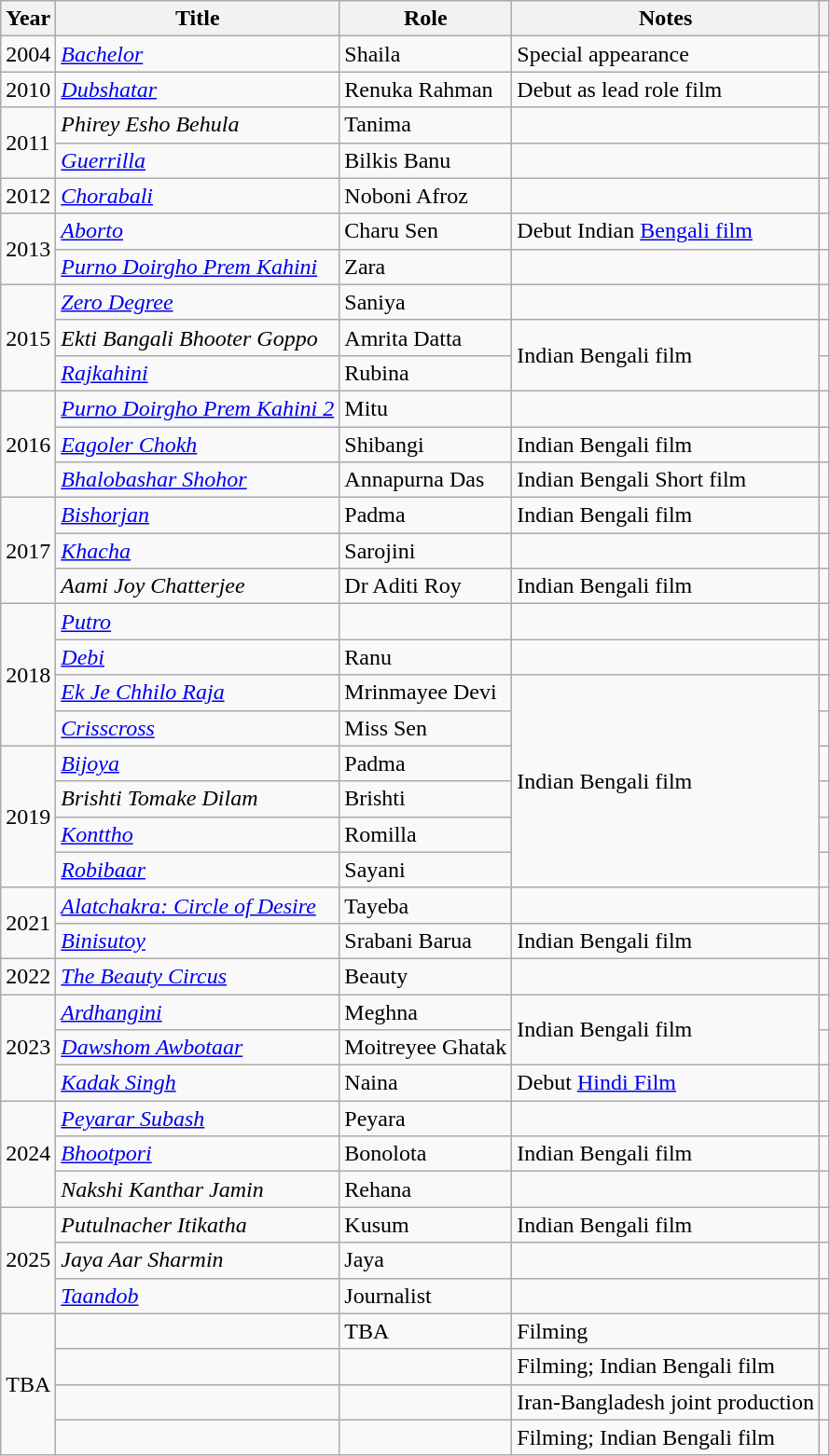<table class="wikitable">
<tr>
<th>Year</th>
<th>Title</th>
<th>Role</th>
<th>Notes</th>
<th></th>
</tr>
<tr>
<td>2004</td>
<td><em><a href='#'>Bachelor</a></em></td>
<td>Shaila</td>
<td>Special appearance</td>
<td></td>
</tr>
<tr>
<td>2010</td>
<td><em><a href='#'>Dubshatar</a></em></td>
<td>Renuka Rahman</td>
<td>Debut as lead role film</td>
<td></td>
</tr>
<tr>
<td rowspan="2">2011</td>
<td><em>Phirey Esho Behula</em></td>
<td>Tanima</td>
<td></td>
<td></td>
</tr>
<tr>
<td><em><a href='#'>Guerrilla</a></em></td>
<td>Bilkis Banu</td>
<td></td>
<td></td>
</tr>
<tr>
<td>2012</td>
<td><em><a href='#'>Chorabali</a></em></td>
<td>Noboni Afroz</td>
<td></td>
<td></td>
</tr>
<tr>
<td rowspan="2">2013</td>
<td><em><a href='#'>Aborto</a></em></td>
<td>Charu Sen</td>
<td>Debut Indian <a href='#'>Bengali film</a></td>
<td></td>
</tr>
<tr>
<td><em><a href='#'>Purno Doirgho Prem Kahini</a></em></td>
<td>Zara</td>
<td></td>
<td></td>
</tr>
<tr>
<td rowspan="3">2015</td>
<td><em><a href='#'>Zero Degree</a></em></td>
<td>Saniya</td>
<td></td>
<td></td>
</tr>
<tr>
<td><em>Ekti Bangali Bhooter Goppo</em></td>
<td>Amrita Datta</td>
<td rowspan="2">Indian Bengali film</td>
<td></td>
</tr>
<tr>
<td><em><a href='#'>Rajkahini</a></em></td>
<td>Rubina</td>
<td></td>
</tr>
<tr>
<td rowspan="3">2016</td>
<td><em><a href='#'>Purno Doirgho Prem Kahini 2</a></em></td>
<td>Mitu</td>
<td></td>
<td></td>
</tr>
<tr>
<td><em><a href='#'>Eagoler Chokh</a></em></td>
<td>Shibangi</td>
<td>Indian Bengali film</td>
<td></td>
</tr>
<tr>
<td><em><a href='#'>Bhalobashar Shohor</a></em></td>
<td>Annapurna Das</td>
<td>Indian Bengali Short film</td>
<td></td>
</tr>
<tr>
<td rowspan="3">2017</td>
<td><em><a href='#'>Bishorjan</a></em></td>
<td>Padma</td>
<td>Indian Bengali film</td>
<td></td>
</tr>
<tr>
<td><em><a href='#'>Khacha</a></em></td>
<td>Sarojini</td>
<td></td>
<td></td>
</tr>
<tr>
<td><em>Aami Joy Chatterjee</em></td>
<td>Dr Aditi Roy</td>
<td>Indian Bengali film</td>
<td></td>
</tr>
<tr>
<td rowspan="4">2018</td>
<td><em><a href='#'>Putro</a></em></td>
<td></td>
<td></td>
<td></td>
</tr>
<tr>
<td><em><a href='#'>Debi</a></em></td>
<td>Ranu</td>
<td></td>
<td></td>
</tr>
<tr>
<td><em><a href='#'>Ek Je Chhilo Raja</a></em></td>
<td>Mrinmayee Devi</td>
<td rowspan="6">Indian Bengali film</td>
<td></td>
</tr>
<tr>
<td><em><a href='#'>Crisscross</a></em></td>
<td>Miss Sen</td>
<td></td>
</tr>
<tr>
<td rowspan="4">2019</td>
<td><em><a href='#'>Bijoya</a></em></td>
<td>Padma</td>
<td></td>
</tr>
<tr>
<td><em>Brishti Tomake Dilam</em></td>
<td>Brishti</td>
<td></td>
</tr>
<tr>
<td><em><a href='#'>Konttho</a></em></td>
<td>Romilla</td>
<td></td>
</tr>
<tr>
<td><em><a href='#'>Robibaar</a></em></td>
<td>Sayani</td>
<td></td>
</tr>
<tr>
<td rowspan="2">2021</td>
<td><em><a href='#'>Alatchakra: Circle of Desire</a></em></td>
<td>Tayeba</td>
<td></td>
<td></td>
</tr>
<tr>
<td><em><a href='#'>Binisutoy</a></em></td>
<td>Srabani Barua</td>
<td>Indian Bengali film</td>
<td></td>
</tr>
<tr>
<td>2022</td>
<td><em><a href='#'>The Beauty Circus</a></em></td>
<td>Beauty</td>
<td></td>
<td></td>
</tr>
<tr>
<td rowspan="3">2023</td>
<td><em><a href='#'>Ardhangini</a></em></td>
<td>Meghna</td>
<td rowspan="2">Indian Bengali film</td>
<td></td>
</tr>
<tr>
<td><em><a href='#'>Dawshom Awbotaar</a></em></td>
<td>Moitreyee Ghatak</td>
<td></td>
</tr>
<tr>
<td><em><a href='#'>Kadak Singh</a></em></td>
<td>Naina</td>
<td>Debut <a href='#'>Hindi Film</a></td>
<td></td>
</tr>
<tr>
<td rowspan="3">2024</td>
<td><em><a href='#'>Peyarar Subash</a></em></td>
<td>Peyara</td>
<td></td>
<td></td>
</tr>
<tr>
<td><em><a href='#'>Bhootpori</a></em></td>
<td>Bonolota</td>
<td>Indian Bengali film</td>
<td></td>
</tr>
<tr>
<td><em>Nakshi Kanthar Jamin</em></td>
<td>Rehana</td>
<td></td>
<td></td>
</tr>
<tr>
<td rowspan="3">2025</td>
<td><em>Putulnacher Itikatha</em></td>
<td>Kusum</td>
<td>Indian Bengali film</td>
<td></td>
</tr>
<tr>
<td><em>Jaya Aar Sharmin</em></td>
<td>Jaya</td>
<td></td>
<td></td>
</tr>
<tr>
<td><em><a href='#'>Taandob</a></em></td>
<td>Journalist</td>
<td></td>
<td></td>
</tr>
<tr>
<td rowspan="4">TBA</td>
<td></td>
<td>TBA</td>
<td>Filming</td>
<td></td>
</tr>
<tr>
<td></td>
<td></td>
<td>Filming; Indian Bengali film</td>
<td></td>
</tr>
<tr>
<td></td>
<td></td>
<td>Iran-Bangladesh joint production</td>
<td></td>
</tr>
<tr>
<td></td>
<td></td>
<td>Filming; Indian Bengali film</td>
<td></td>
</tr>
</table>
